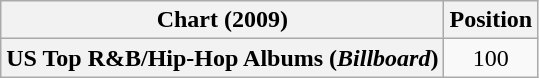<table class="wikitable plainrowheaders" style="text-align:center">
<tr>
<th scope="col">Chart (2009)</th>
<th scope="col">Position</th>
</tr>
<tr>
<th scope="row">US Top R&B/Hip-Hop Albums (<em>Billboard</em>)</th>
<td>100</td>
</tr>
</table>
